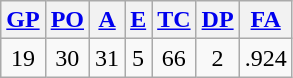<table class="wikitable">
<tr>
<th><a href='#'>GP</a></th>
<th><a href='#'>PO</a></th>
<th><a href='#'>A</a></th>
<th><a href='#'>E</a></th>
<th><a href='#'>TC</a></th>
<th><a href='#'>DP</a></th>
<th><a href='#'>FA</a></th>
</tr>
<tr align=center>
<td>19</td>
<td>30</td>
<td>31</td>
<td>5</td>
<td>66</td>
<td>2</td>
<td>.924</td>
</tr>
</table>
